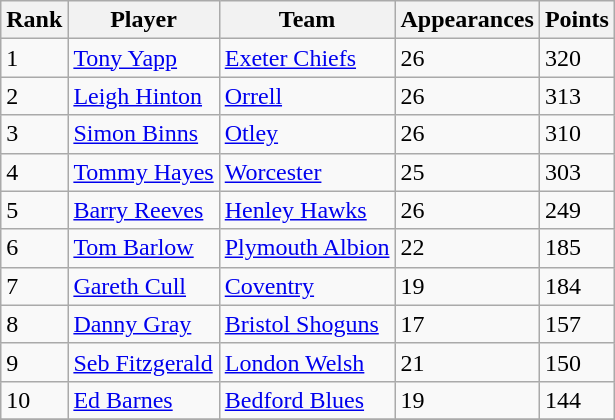<table class="wikitable">
<tr>
<th>Rank</th>
<th>Player</th>
<th>Team</th>
<th>Appearances</th>
<th>Points</th>
</tr>
<tr>
<td>1</td>
<td> <a href='#'>Tony Yapp</a></td>
<td><a href='#'>Exeter Chiefs</a></td>
<td>26</td>
<td>320</td>
</tr>
<tr>
<td>2</td>
<td> <a href='#'>Leigh Hinton</a></td>
<td><a href='#'>Orrell</a></td>
<td>26</td>
<td>313</td>
</tr>
<tr>
<td>3</td>
<td> <a href='#'>Simon Binns</a></td>
<td><a href='#'>Otley</a></td>
<td>26</td>
<td>310</td>
</tr>
<tr>
<td>4</td>
<td> <a href='#'>Tommy Hayes</a></td>
<td><a href='#'>Worcester</a></td>
<td>25</td>
<td>303</td>
</tr>
<tr>
<td>5</td>
<td> <a href='#'>Barry Reeves</a></td>
<td><a href='#'>Henley Hawks</a></td>
<td>26</td>
<td>249</td>
</tr>
<tr>
<td>6</td>
<td> <a href='#'>Tom Barlow</a></td>
<td><a href='#'>Plymouth Albion</a></td>
<td>22</td>
<td>185</td>
</tr>
<tr>
<td>7</td>
<td> <a href='#'>Gareth Cull</a></td>
<td><a href='#'>Coventry</a></td>
<td>19</td>
<td>184</td>
</tr>
<tr>
<td>8</td>
<td> <a href='#'>Danny Gray</a></td>
<td><a href='#'>Bristol Shoguns</a></td>
<td>17</td>
<td>157</td>
</tr>
<tr>
<td>9</td>
<td> <a href='#'>Seb Fitzgerald</a></td>
<td><a href='#'>London Welsh</a></td>
<td>21</td>
<td>150</td>
</tr>
<tr>
<td>10</td>
<td> <a href='#'>Ed Barnes</a></td>
<td><a href='#'>Bedford Blues</a></td>
<td>19</td>
<td>144</td>
</tr>
<tr>
</tr>
</table>
